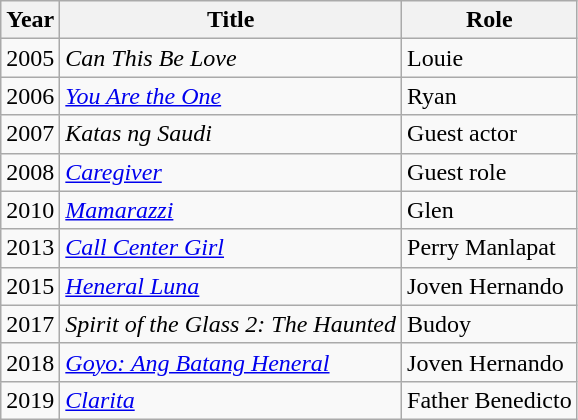<table class="wikitable sortable">
<tr>
<th>Year</th>
<th>Title</th>
<th>Role</th>
</tr>
<tr>
<td>2005</td>
<td><em>Can This Be Love</em></td>
<td>Louie</td>
</tr>
<tr>
<td>2006</td>
<td><em><a href='#'>You Are the One</a></em></td>
<td>Ryan</td>
</tr>
<tr>
<td>2007</td>
<td><em>Katas ng Saudi</em></td>
<td>Guest actor</td>
</tr>
<tr>
<td>2008</td>
<td><em><a href='#'>Caregiver</a></em></td>
<td>Guest role</td>
</tr>
<tr>
<td>2010</td>
<td><em><a href='#'>Mamarazzi</a></em></td>
<td>Glen</td>
</tr>
<tr>
<td>2013</td>
<td><em><a href='#'>Call Center Girl</a></em></td>
<td>Perry Manlapat</td>
</tr>
<tr>
<td>2015</td>
<td><em><a href='#'>Heneral Luna</a></em></td>
<td>Joven Hernando</td>
</tr>
<tr>
<td>2017</td>
<td><em>Spirit of the Glass 2: The Haunted</em></td>
<td>Budoy</td>
</tr>
<tr>
<td>2018</td>
<td><em><a href='#'>Goyo: Ang Batang Heneral</a></em></td>
<td>Joven Hernando</td>
</tr>
<tr>
<td>2019</td>
<td><em><a href='#'>Clarita</a></em></td>
<td>Father Benedicto</td>
</tr>
</table>
